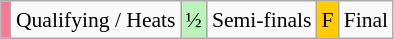<table class="wikitable" style="margin:0.5em auto; font-size:90%; line-height:1.25em; text-align:center;">
<tr>
<td style="background-color:#FA7894;"></td>
<td>Qualifying / Heats</td>
<td style="background-color:#BBF3BB;">½</td>
<td>Semi-finals</td>
<td style="background-color:#FFCC00;">F</td>
<td>Final</td>
</tr>
</table>
